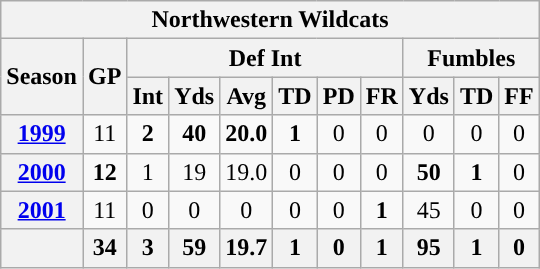<table class="wikitable" style="text-align:center;">
<tr>
<th colspan="16">Northwestern Wildcats</th>
</tr>
<tr>
<th rowspan="2">Season</th>
<th rowspan="2">GP</th>
<th colspan="6">Def Int</th>
<th colspan="4">Fumbles</th>
</tr>
<tr>
<th>Int</th>
<th>Yds</th>
<th>Avg</th>
<th>TD</th>
<th>PD</th>
<th>FR</th>
<th>Yds</th>
<th>TD</th>
<th>FF</th>
</tr>
<tr>
<th><a href='#'>1999</a></th>
<td>11</td>
<td><strong>2</strong></td>
<td><strong>40</strong></td>
<td><strong>20.0</strong></td>
<td><strong>1</strong></td>
<td>0</td>
<td>0</td>
<td>0</td>
<td>0</td>
<td>0</td>
</tr>
<tr>
<th><a href='#'>2000</a></th>
<td><strong>12</strong></td>
<td>1</td>
<td>19</td>
<td>19.0</td>
<td>0</td>
<td>0</td>
<td>0</td>
<td><strong>50</strong></td>
<td><strong>1</strong></td>
<td>0</td>
</tr>
<tr>
<th><a href='#'>2001</a></th>
<td>11</td>
<td>0</td>
<td>0</td>
<td>0</td>
<td>0</td>
<td>0</td>
<td><strong>1</strong></td>
<td>45</td>
<td>0</td>
<td>0</td>
</tr>
<tr>
<th></th>
<th>34</th>
<th>3</th>
<th>59</th>
<th>19.7</th>
<th>1</th>
<th>0</th>
<th>1</th>
<th>95</th>
<th>1</th>
<th>0</th>
</tr>
</table>
